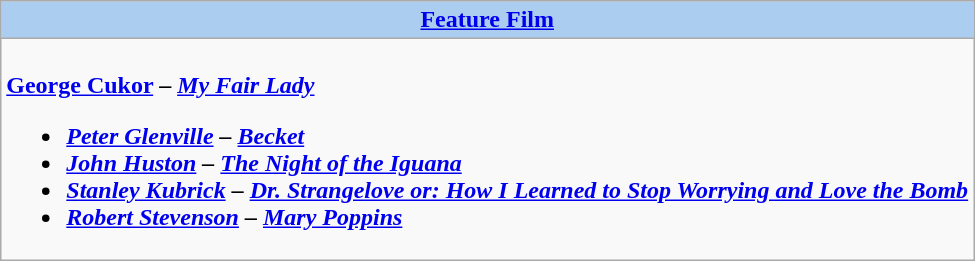<table class=wikitable style="width="100%">
<tr>
<th colspan="2" style="background:#abcdef;"><a href='#'>Feature Film</a></th>
</tr>
<tr>
<td colspan="2" style="vertical-align:top;"><br><strong><a href='#'>George Cukor</a> – <em><a href='#'>My Fair Lady</a><strong><em><ul><li><a href='#'>Peter Glenville</a> – </em><a href='#'>Becket</a><em></li><li><a href='#'>John Huston</a> – </em><a href='#'>The Night of the Iguana</a><em></li><li><a href='#'>Stanley Kubrick</a> – </em><a href='#'>Dr. Strangelove or: How I Learned to Stop Worrying and Love the Bomb</a><em></li><li><a href='#'>Robert Stevenson</a> – </em><a href='#'>Mary Poppins</a><em></li></ul></td>
</tr>
</table>
